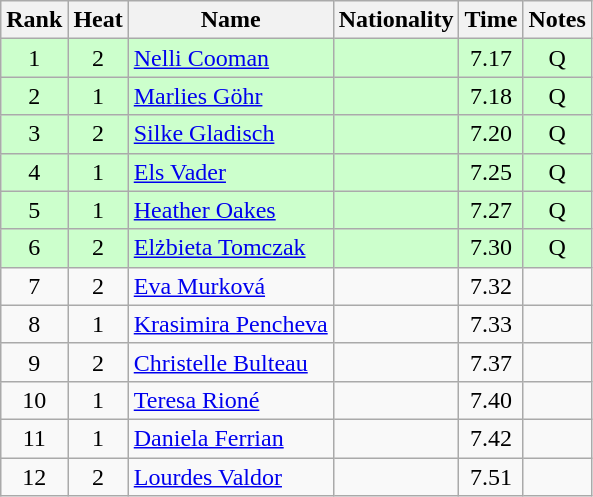<table class="wikitable sortable" style="text-align:center">
<tr>
<th>Rank</th>
<th>Heat</th>
<th>Name</th>
<th>Nationality</th>
<th>Time</th>
<th>Notes</th>
</tr>
<tr bgcolor=ccffcc>
<td>1</td>
<td>2</td>
<td align="left"><a href='#'>Nelli Cooman</a></td>
<td align=left></td>
<td>7.17</td>
<td>Q</td>
</tr>
<tr bgcolor=ccffcc>
<td>2</td>
<td>1</td>
<td align="left"><a href='#'>Marlies Göhr</a></td>
<td align=left></td>
<td>7.18</td>
<td>Q</td>
</tr>
<tr bgcolor=ccffcc>
<td>3</td>
<td>2</td>
<td align="left"><a href='#'>Silke Gladisch</a></td>
<td align=left></td>
<td>7.20</td>
<td>Q</td>
</tr>
<tr bgcolor=ccffcc>
<td>4</td>
<td>1</td>
<td align="left"><a href='#'>Els Vader</a></td>
<td align=left></td>
<td>7.25</td>
<td>Q</td>
</tr>
<tr bgcolor=ccffcc>
<td>5</td>
<td>1</td>
<td align="left"><a href='#'>Heather Oakes</a></td>
<td align=left></td>
<td>7.27</td>
<td>Q</td>
</tr>
<tr bgcolor=ccffcc>
<td>6</td>
<td>2</td>
<td align="left"><a href='#'>Elżbieta Tomczak</a></td>
<td align=left></td>
<td>7.30</td>
<td>Q</td>
</tr>
<tr>
<td>7</td>
<td>2</td>
<td align="left"><a href='#'>Eva Murková</a></td>
<td align=left></td>
<td>7.32</td>
<td></td>
</tr>
<tr>
<td>8</td>
<td>1</td>
<td align="left"><a href='#'>Krasimira Pencheva</a></td>
<td align=left></td>
<td>7.33</td>
<td></td>
</tr>
<tr>
<td>9</td>
<td>2</td>
<td align="left"><a href='#'>Christelle Bulteau</a></td>
<td align=left></td>
<td>7.37</td>
<td></td>
</tr>
<tr>
<td>10</td>
<td>1</td>
<td align="left"><a href='#'>Teresa Rioné</a></td>
<td align=left></td>
<td>7.40</td>
<td></td>
</tr>
<tr>
<td>11</td>
<td>1</td>
<td align="left"><a href='#'>Daniela Ferrian</a></td>
<td align=left></td>
<td>7.42</td>
<td></td>
</tr>
<tr>
<td>12</td>
<td>2</td>
<td align="left"><a href='#'>Lourdes Valdor</a></td>
<td align=left></td>
<td>7.51</td>
<td></td>
</tr>
</table>
